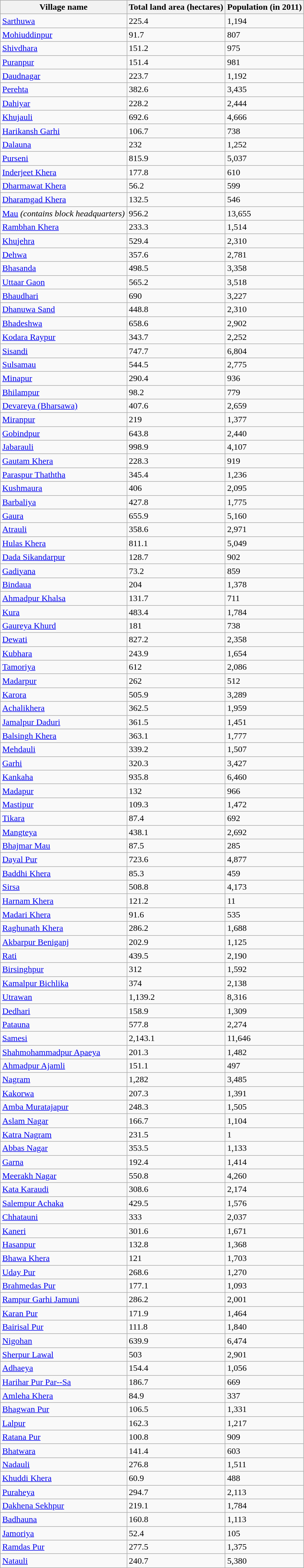<table class="wikitable sortable">
<tr>
<th>Village name</th>
<th>Total land area (hectares)</th>
<th>Population (in 2011)</th>
</tr>
<tr>
<td><a href='#'>Sarthuwa</a></td>
<td>225.4</td>
<td>1,194</td>
</tr>
<tr>
<td><a href='#'>Mohiuddinpur</a></td>
<td>91.7</td>
<td>807</td>
</tr>
<tr>
<td><a href='#'>Shivdhara</a></td>
<td>151.2</td>
<td>975</td>
</tr>
<tr>
<td><a href='#'>Puranpur</a></td>
<td>151.4</td>
<td>981</td>
</tr>
<tr>
<td><a href='#'>Daudnagar</a></td>
<td>223.7</td>
<td>1,192</td>
</tr>
<tr>
<td><a href='#'>Perehta</a></td>
<td>382.6</td>
<td>3,435</td>
</tr>
<tr>
<td><a href='#'>Dahiyar</a></td>
<td>228.2</td>
<td>2,444</td>
</tr>
<tr>
<td><a href='#'>Khujauli</a></td>
<td>692.6</td>
<td>4,666</td>
</tr>
<tr>
<td><a href='#'>Harikansh Garhi</a></td>
<td>106.7</td>
<td>738</td>
</tr>
<tr>
<td><a href='#'>Dalauna</a></td>
<td>232</td>
<td>1,252</td>
</tr>
<tr>
<td><a href='#'>Purseni</a></td>
<td>815.9</td>
<td>5,037</td>
</tr>
<tr>
<td><a href='#'>Inderjeet Khera</a></td>
<td>177.8</td>
<td>610</td>
</tr>
<tr>
<td><a href='#'>Dharmawat Khera</a></td>
<td>56.2</td>
<td>599</td>
</tr>
<tr>
<td><a href='#'>Dharamgad Khera</a></td>
<td>132.5</td>
<td>546</td>
</tr>
<tr>
<td><a href='#'>Mau</a> <em>(contains block headquarters)</em></td>
<td>956.2</td>
<td>13,655</td>
</tr>
<tr>
<td><a href='#'>Rambhan Khera</a></td>
<td>233.3</td>
<td>1,514</td>
</tr>
<tr>
<td><a href='#'>Khujehra</a></td>
<td>529.4</td>
<td>2,310</td>
</tr>
<tr>
<td><a href='#'>Dehwa</a></td>
<td>357.6</td>
<td>2,781</td>
</tr>
<tr>
<td><a href='#'>Bhasanda</a></td>
<td>498.5</td>
<td>3,358</td>
</tr>
<tr>
<td><a href='#'>Uttaar Gaon</a></td>
<td>565.2</td>
<td>3,518</td>
</tr>
<tr>
<td><a href='#'>Bhaudhari</a></td>
<td>690</td>
<td>3,227</td>
</tr>
<tr>
<td><a href='#'>Dhanuwa Sand</a></td>
<td>448.8</td>
<td>2,310</td>
</tr>
<tr>
<td><a href='#'>Bhadeshwa</a></td>
<td>658.6</td>
<td>2,902</td>
</tr>
<tr>
<td><a href='#'>Kodara Raypur</a></td>
<td>343.7</td>
<td>2,252</td>
</tr>
<tr>
<td><a href='#'>Sisandi</a></td>
<td>747.7</td>
<td>6,804</td>
</tr>
<tr>
<td><a href='#'>Sulsamau</a></td>
<td>544.5</td>
<td>2,775</td>
</tr>
<tr>
<td><a href='#'>Minapur</a></td>
<td>290.4</td>
<td>936</td>
</tr>
<tr>
<td><a href='#'>Bhilampur</a></td>
<td>98.2</td>
<td>779</td>
</tr>
<tr>
<td><a href='#'>Devareya (Bharsawa)</a></td>
<td>407.6</td>
<td>2,659</td>
</tr>
<tr>
<td><a href='#'>Miranpur</a></td>
<td>219</td>
<td>1,377</td>
</tr>
<tr>
<td><a href='#'>Gobindpur</a></td>
<td>643.8</td>
<td>2,440</td>
</tr>
<tr>
<td><a href='#'>Jabarauli</a></td>
<td>998.9</td>
<td>4,107</td>
</tr>
<tr>
<td><a href='#'>Gautam Khera</a></td>
<td>228.3</td>
<td>919</td>
</tr>
<tr>
<td><a href='#'>Paraspur Thaththa</a></td>
<td>345.4</td>
<td>1,236</td>
</tr>
<tr>
<td><a href='#'>Kushmaura</a></td>
<td>406</td>
<td>2,095</td>
</tr>
<tr>
<td><a href='#'>Barbaliya</a></td>
<td>427.8</td>
<td>1,775</td>
</tr>
<tr>
<td><a href='#'>Gaura</a></td>
<td>655.9</td>
<td>5,160</td>
</tr>
<tr>
<td><a href='#'>Atrauli</a></td>
<td>358.6</td>
<td>2,971</td>
</tr>
<tr>
<td><a href='#'>Hulas Khera</a></td>
<td>811.1</td>
<td>5,049</td>
</tr>
<tr>
<td><a href='#'>Dada Sikandarpur</a></td>
<td>128.7</td>
<td>902</td>
</tr>
<tr>
<td><a href='#'>Gadiyana</a></td>
<td>73.2</td>
<td>859</td>
</tr>
<tr>
<td><a href='#'>Bindaua</a></td>
<td>204</td>
<td>1,378</td>
</tr>
<tr>
<td><a href='#'>Ahmadpur Khalsa</a></td>
<td>131.7</td>
<td>711</td>
</tr>
<tr>
<td><a href='#'>Kura</a></td>
<td>483.4</td>
<td>1,784</td>
</tr>
<tr>
<td><a href='#'>Gaureya Khurd</a></td>
<td>181</td>
<td>738</td>
</tr>
<tr>
<td><a href='#'>Dewati</a></td>
<td>827.2</td>
<td>2,358</td>
</tr>
<tr>
<td><a href='#'>Kubhara</a></td>
<td>243.9</td>
<td>1,654</td>
</tr>
<tr>
<td><a href='#'>Tamoriya</a></td>
<td>612</td>
<td>2,086</td>
</tr>
<tr>
<td><a href='#'>Madarpur</a></td>
<td>262</td>
<td>512</td>
</tr>
<tr>
<td><a href='#'>Karora</a></td>
<td>505.9</td>
<td>3,289</td>
</tr>
<tr>
<td><a href='#'>Achalikhera</a></td>
<td>362.5</td>
<td>1,959</td>
</tr>
<tr>
<td><a href='#'>Jamalpur Daduri</a></td>
<td>361.5</td>
<td>1,451</td>
</tr>
<tr>
<td><a href='#'>Balsingh Khera</a></td>
<td>363.1</td>
<td>1,777</td>
</tr>
<tr>
<td><a href='#'>Mehdauli</a></td>
<td>339.2</td>
<td>1,507</td>
</tr>
<tr>
<td><a href='#'>Garhi</a></td>
<td>320.3</td>
<td>3,427</td>
</tr>
<tr>
<td><a href='#'>Kankaha</a></td>
<td>935.8</td>
<td>6,460</td>
</tr>
<tr>
<td><a href='#'>Madapur</a></td>
<td>132</td>
<td>966</td>
</tr>
<tr>
<td><a href='#'>Mastipur</a></td>
<td>109.3</td>
<td>1,472</td>
</tr>
<tr>
<td><a href='#'>Tikara</a></td>
<td>87.4</td>
<td>692</td>
</tr>
<tr>
<td><a href='#'>Mangteya</a></td>
<td>438.1</td>
<td>2,692</td>
</tr>
<tr>
<td><a href='#'>Bhajmar Mau</a></td>
<td>87.5</td>
<td>285</td>
</tr>
<tr>
<td><a href='#'>Dayal Pur</a></td>
<td>723.6</td>
<td>4,877</td>
</tr>
<tr>
<td><a href='#'>Baddhi Khera</a></td>
<td>85.3</td>
<td>459</td>
</tr>
<tr>
<td><a href='#'>Sirsa</a></td>
<td>508.8</td>
<td>4,173</td>
</tr>
<tr>
<td><a href='#'>Harnam Khera</a></td>
<td>121.2</td>
<td>11</td>
</tr>
<tr>
<td><a href='#'>Madari Khera</a></td>
<td>91.6</td>
<td>535</td>
</tr>
<tr>
<td><a href='#'>Raghunath Khera</a></td>
<td>286.2</td>
<td>1,688</td>
</tr>
<tr>
<td><a href='#'>Akbarpur Beniganj</a></td>
<td>202.9</td>
<td>1,125</td>
</tr>
<tr>
<td><a href='#'>Rati</a></td>
<td>439.5</td>
<td>2,190</td>
</tr>
<tr>
<td><a href='#'>Birsinghpur</a></td>
<td>312</td>
<td>1,592</td>
</tr>
<tr>
<td><a href='#'>Kamalpur Bichlika</a></td>
<td>374</td>
<td>2,138</td>
</tr>
<tr>
<td><a href='#'>Utrawan</a></td>
<td>1,139.2</td>
<td>8,316</td>
</tr>
<tr>
<td><a href='#'>Dedhari</a></td>
<td>158.9</td>
<td>1,309</td>
</tr>
<tr>
<td><a href='#'>Patauna</a></td>
<td>577.8</td>
<td>2,274</td>
</tr>
<tr>
<td><a href='#'>Samesi</a></td>
<td>2,143.1</td>
<td>11,646</td>
</tr>
<tr>
<td><a href='#'>Shahmohammadpur Apaeya</a></td>
<td>201.3</td>
<td>1,482</td>
</tr>
<tr>
<td><a href='#'>Ahmadpur Ajamli</a></td>
<td>151.1</td>
<td>497</td>
</tr>
<tr>
<td><a href='#'>Nagram</a></td>
<td>1,282</td>
<td>3,485</td>
</tr>
<tr>
<td><a href='#'>Kakorwa</a></td>
<td>207.3</td>
<td>1,391</td>
</tr>
<tr>
<td><a href='#'>Amba Muratajapur</a></td>
<td>248.3</td>
<td>1,505</td>
</tr>
<tr>
<td><a href='#'>Aslam Nagar</a></td>
<td>166.7</td>
<td>1,104</td>
</tr>
<tr>
<td><a href='#'>Katra Nagram</a></td>
<td>231.5</td>
<td>1</td>
</tr>
<tr>
<td><a href='#'>Abbas Nagar</a></td>
<td>353.5</td>
<td>1,133</td>
</tr>
<tr>
<td><a href='#'>Garna</a></td>
<td>192.4</td>
<td>1,414</td>
</tr>
<tr>
<td><a href='#'>Meerakh Nagar</a></td>
<td>550.8</td>
<td>4,260</td>
</tr>
<tr>
<td><a href='#'>Kata Karaudi</a></td>
<td>308.6</td>
<td>2,174</td>
</tr>
<tr>
<td><a href='#'>Salempur Achaka</a></td>
<td>429.5</td>
<td>1,576</td>
</tr>
<tr>
<td><a href='#'>Chhatauni</a></td>
<td>333</td>
<td>2,037</td>
</tr>
<tr>
<td><a href='#'>Kaneri</a></td>
<td>301.6</td>
<td>1,671</td>
</tr>
<tr>
<td><a href='#'>Hasanpur</a></td>
<td>132.8</td>
<td>1,368</td>
</tr>
<tr>
<td><a href='#'>Bhawa Khera</a></td>
<td>121</td>
<td>1,703</td>
</tr>
<tr>
<td><a href='#'>Uday Pur</a></td>
<td>268.6</td>
<td>1,270</td>
</tr>
<tr>
<td><a href='#'>Brahmedas Pur</a></td>
<td>177.1</td>
<td>1,093</td>
</tr>
<tr>
<td><a href='#'>Rampur Garhi Jamuni</a></td>
<td>286.2</td>
<td>2,001</td>
</tr>
<tr>
<td><a href='#'>Karan Pur</a></td>
<td>171.9</td>
<td>1,464</td>
</tr>
<tr>
<td><a href='#'>Bairisal Pur</a></td>
<td>111.8</td>
<td>1,840</td>
</tr>
<tr>
<td><a href='#'>Nigohan</a></td>
<td>639.9</td>
<td>6,474</td>
</tr>
<tr>
<td><a href='#'>Sherpur Lawal</a></td>
<td>503</td>
<td>2,901</td>
</tr>
<tr>
<td><a href='#'>Adhaeya</a></td>
<td>154.4</td>
<td>1,056</td>
</tr>
<tr>
<td><a href='#'>Harihar Pur Par--Sa</a></td>
<td>186.7</td>
<td>669</td>
</tr>
<tr>
<td><a href='#'>Amleha Khera</a></td>
<td>84.9</td>
<td>337</td>
</tr>
<tr>
<td><a href='#'>Bhagwan Pur</a></td>
<td>106.5</td>
<td>1,331</td>
</tr>
<tr>
<td><a href='#'>Lalpur</a></td>
<td>162.3</td>
<td>1,217</td>
</tr>
<tr>
<td><a href='#'>Ratana Pur</a></td>
<td>100.8</td>
<td>909</td>
</tr>
<tr>
<td><a href='#'>Bhatwara</a></td>
<td>141.4</td>
<td>603</td>
</tr>
<tr>
<td><a href='#'>Nadauli</a></td>
<td>276.8</td>
<td>1,511</td>
</tr>
<tr>
<td><a href='#'>Khuddi Khera</a></td>
<td>60.9</td>
<td>488</td>
</tr>
<tr>
<td><a href='#'>Puraheya</a></td>
<td>294.7</td>
<td>2,113</td>
</tr>
<tr>
<td><a href='#'>Dakhena Sekhpur</a></td>
<td>219.1</td>
<td>1,784</td>
</tr>
<tr>
<td><a href='#'>Badhauna</a></td>
<td>160.8</td>
<td>1,113</td>
</tr>
<tr>
<td><a href='#'>Jamoriya</a></td>
<td>52.4</td>
<td>105</td>
</tr>
<tr>
<td><a href='#'>Ramdas Pur</a></td>
<td>277.5</td>
<td>1,375</td>
</tr>
<tr>
<td><a href='#'>Natauli</a></td>
<td>240.7</td>
<td>5,380</td>
</tr>
</table>
